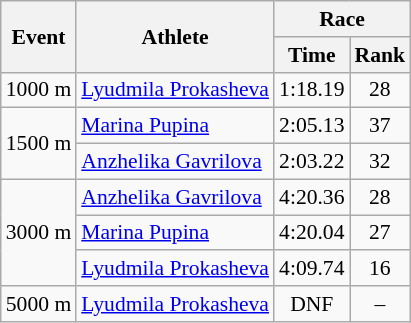<table class="wikitable" border="1" style="font-size:90%">
<tr>
<th rowspan=2>Event</th>
<th rowspan=2>Athlete</th>
<th colspan=2>Race</th>
</tr>
<tr>
<th>Time</th>
<th>Rank</th>
</tr>
<tr>
<td>1000 m</td>
<td><a href='#'>Lyudmila Prokasheva</a></td>
<td align=center>1:18.19</td>
<td align=center>28</td>
</tr>
<tr>
<td rowspan=2>1500 m</td>
<td><a href='#'>Marina Pupina</a></td>
<td align=center>2:05.13</td>
<td align=center>37</td>
</tr>
<tr>
<td><a href='#'>Anzhelika Gavrilova</a></td>
<td align=center>2:03.22</td>
<td align=center>32</td>
</tr>
<tr>
<td rowspan=3>3000 m</td>
<td><a href='#'>Anzhelika Gavrilova</a></td>
<td align=center>4:20.36</td>
<td align=center>28</td>
</tr>
<tr>
<td><a href='#'>Marina Pupina</a></td>
<td align=center>4:20.04</td>
<td align=center>27</td>
</tr>
<tr>
<td><a href='#'>Lyudmila Prokasheva</a></td>
<td align=center>4:09.74</td>
<td align=center>16</td>
</tr>
<tr>
<td>5000 m</td>
<td><a href='#'>Lyudmila Prokasheva</a></td>
<td align=center>DNF</td>
<td align=center>–</td>
</tr>
</table>
